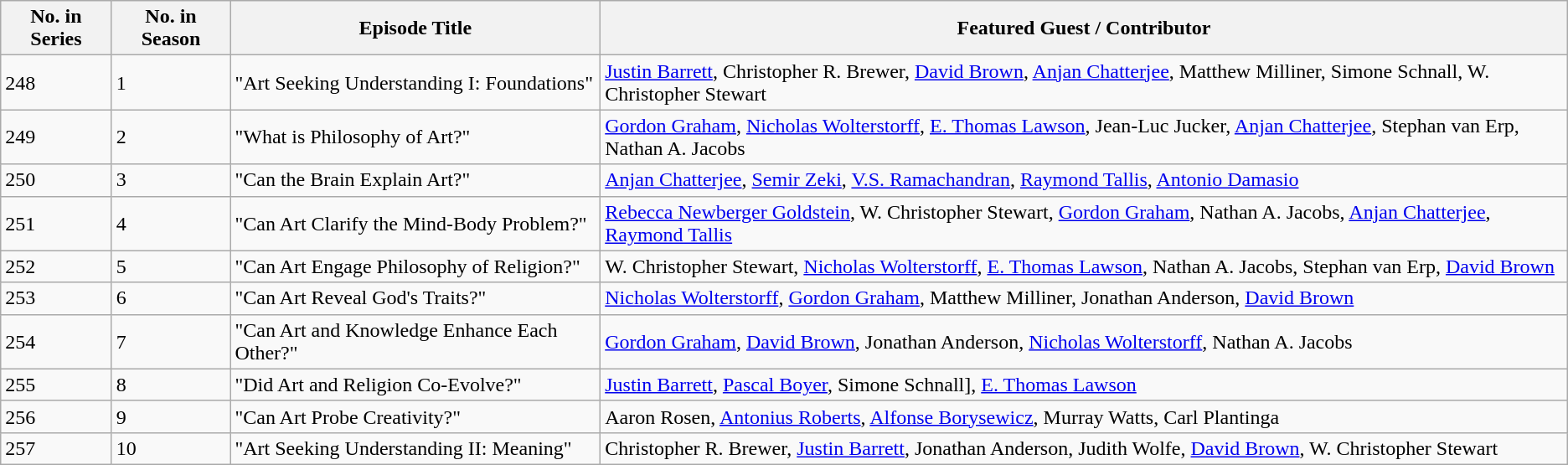<table class="wikitable">
<tr>
<th>No. in Series</th>
<th>No. in Season</th>
<th>Episode Title</th>
<th>Featured Guest / Contributor</th>
</tr>
<tr>
<td>248</td>
<td>1</td>
<td>"Art Seeking Understanding I: Foundations"</td>
<td><a href='#'>Justin Barrett</a>, Christopher R. Brewer, <a href='#'>David Brown</a>, <a href='#'>Anjan Chatterjee</a>, Matthew Milliner, Simone Schnall, W. Christopher Stewart</td>
</tr>
<tr>
<td>249</td>
<td>2</td>
<td>"What is Philosophy of Art?"</td>
<td><a href='#'>Gordon Graham</a>, <a href='#'>Nicholas Wolterstorff</a>, <a href='#'>E. Thomas Lawson</a>, Jean-Luc Jucker, <a href='#'>Anjan Chatterjee</a>, Stephan van Erp, Nathan A. Jacobs</td>
</tr>
<tr>
<td>250</td>
<td>3</td>
<td>"Can the Brain Explain Art?"</td>
<td><a href='#'>Anjan Chatterjee</a>, <a href='#'>Semir Zeki</a>, <a href='#'>V.S. Ramachandran</a>, <a href='#'>Raymond Tallis</a>, <a href='#'>Antonio Damasio</a></td>
</tr>
<tr>
<td>251</td>
<td>4</td>
<td>"Can Art Clarify the Mind-Body Problem?"</td>
<td><a href='#'>Rebecca Newberger Goldstein</a>, W. Christopher Stewart, <a href='#'>Gordon Graham</a>, Nathan A. Jacobs, <a href='#'>Anjan Chatterjee</a>, <a href='#'>Raymond Tallis</a></td>
</tr>
<tr>
<td>252</td>
<td>5</td>
<td>"Can Art Engage Philosophy of Religion?"</td>
<td>W. Christopher Stewart, <a href='#'>Nicholas Wolterstorff</a>, <a href='#'>E. Thomas Lawson</a>, Nathan A. Jacobs, Stephan van Erp, <a href='#'>David Brown</a></td>
</tr>
<tr>
<td>253</td>
<td>6</td>
<td>"Can Art Reveal God's Traits?"</td>
<td><a href='#'>Nicholas Wolterstorff</a>, <a href='#'>Gordon Graham</a>, Matthew Milliner, Jonathan Anderson, <a href='#'>David Brown</a></td>
</tr>
<tr>
<td>254</td>
<td>7</td>
<td>"Can Art and Knowledge Enhance Each Other?"</td>
<td><a href='#'>Gordon Graham</a>, <a href='#'>David Brown</a>, Jonathan Anderson, <a href='#'>Nicholas Wolterstorff</a>, Nathan A. Jacobs</td>
</tr>
<tr>
<td>255</td>
<td>8</td>
<td>"Did Art and Religion Co-Evolve?"</td>
<td><a href='#'>Justin Barrett</a>, <a href='#'>Pascal Boyer</a>, Simone Schnall], <a href='#'>E. Thomas Lawson</a></td>
</tr>
<tr>
<td>256</td>
<td>9</td>
<td>"Can Art Probe Creativity?"</td>
<td>Aaron Rosen, <a href='#'>Antonius Roberts</a>, <a href='#'>Alfonse Borysewicz</a>, Murray Watts, Carl Plantinga</td>
</tr>
<tr>
<td>257</td>
<td>10</td>
<td>"Art Seeking Understanding II: Meaning"</td>
<td>Christopher R. Brewer, <a href='#'>Justin Barrett</a>, Jonathan Anderson, Judith Wolfe, <a href='#'>David Brown</a>, W. Christopher Stewart</td>
</tr>
</table>
